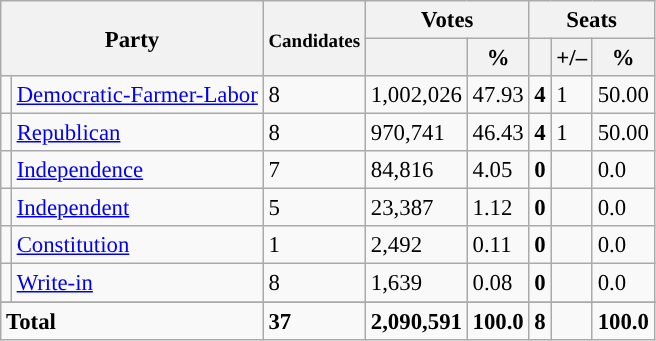<table class="wikitable" style="font-size: 95%;">
<tr>
<th colspan="2" rowspan="2">Party</th>
<th rowspan="2"><small>Candi</small><small>dates</small></th>
<th colspan="2">Votes</th>
<th colspan="3">Seats</th>
</tr>
<tr>
<th></th>
<th>%</th>
<th></th>
<th>+/–</th>
<th>%</th>
</tr>
<tr>
<td style="background:"></td>
<td align="left"><a href='#'>Democratic-Farmer-Labor</a></td>
<td>8</td>
<td>1,002,026</td>
<td>47.93</td>
<td><strong>4</strong></td>
<td> 1</td>
<td>50.00</td>
</tr>
<tr>
<td style="background:"></td>
<td align="left"><a href='#'>Republican</a></td>
<td>8</td>
<td>970,741</td>
<td>46.43</td>
<td><strong>4</strong></td>
<td> 1</td>
<td>50.00</td>
</tr>
<tr>
<td style="background:"></td>
<td align="left"><a href='#'>Independence</a></td>
<td>7</td>
<td>84,816</td>
<td>4.05</td>
<td><strong>0</strong></td>
<td></td>
<td>0.0</td>
</tr>
<tr>
<td style="background:"></td>
<td align="left"><a href='#'>Independent</a></td>
<td>5</td>
<td>23,387</td>
<td>1.12</td>
<td><strong>0</strong></td>
<td></td>
<td>0.0</td>
</tr>
<tr>
<td style="background:"></td>
<td align="left"><a href='#'>Constitution</a></td>
<td>1</td>
<td>2,492</td>
<td>0.11</td>
<td><strong>0</strong></td>
<td></td>
<td>0.0</td>
</tr>
<tr>
<td style="background:"></td>
<td align="left"><a href='#'>Write-in</a></td>
<td>8</td>
<td>1,639</td>
<td>0.08</td>
<td><strong>0</strong></td>
<td></td>
<td>0.0</td>
</tr>
<tr>
</tr>
<tr style="font-weight:bold">
<td colspan="2" align="left">Total</td>
<td>37</td>
<td>2,090,591</td>
<td>100.0</td>
<td>8</td>
<td></td>
<td>100.0</td>
</tr>
</table>
